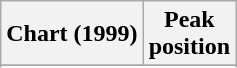<table class="wikitable">
<tr>
<th align="left">Chart (1999)</th>
<th align="left">Peak<br>position</th>
</tr>
<tr>
</tr>
<tr>
</tr>
<tr>
</tr>
</table>
